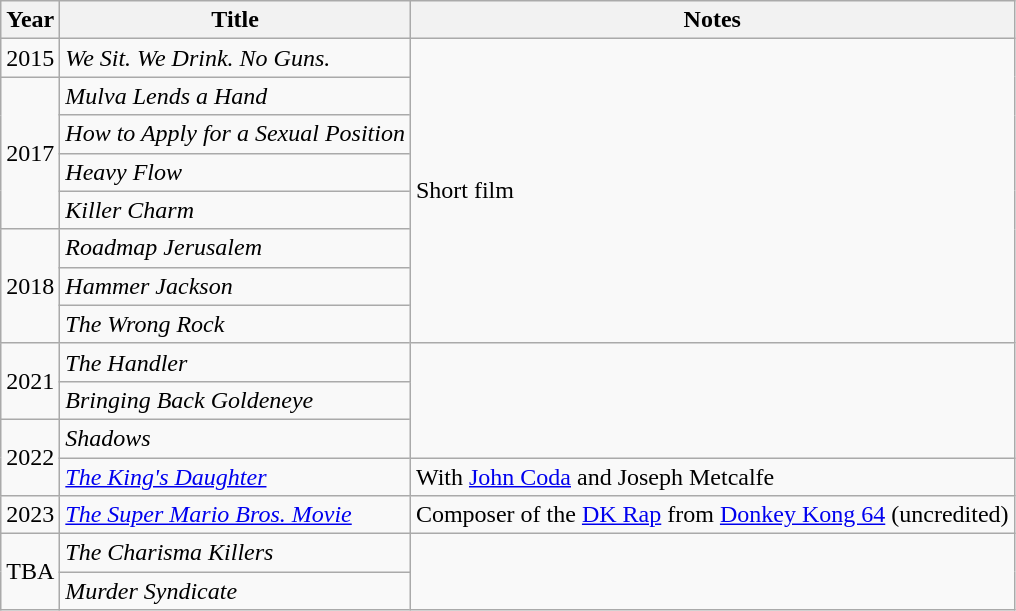<table class="wikitable sortable" width="auto">
<tr>
<th>Year</th>
<th>Title</th>
<th>Notes</th>
</tr>
<tr>
<td>2015</td>
<td><em>We Sit. We Drink. No Guns.</em></td>
<td rowspan="8">Short film</td>
</tr>
<tr>
<td rowspan="4">2017</td>
<td><em>Mulva Lends a Hand</em></td>
</tr>
<tr>
<td><em>How to Apply for a Sexual Position</em></td>
</tr>
<tr>
<td><em>Heavy Flow</em></td>
</tr>
<tr>
<td><em>Killer Charm</em></td>
</tr>
<tr>
<td rowspan="3">2018</td>
<td><em>Roadmap Jerusalem</em></td>
</tr>
<tr>
<td><em>Hammer Jackson</em></td>
</tr>
<tr>
<td><em>The Wrong Rock</em></td>
</tr>
<tr>
<td rowspan="2">2021</td>
<td><em>The Handler</em></td>
<td rowspan="3"></td>
</tr>
<tr>
<td><em>Bringing Back Goldeneye</em></td>
</tr>
<tr>
<td rowspan="2">2022</td>
<td><em>Shadows</em></td>
</tr>
<tr>
<td><em><a href='#'>The King's Daughter</a></em></td>
<td>With <a href='#'>John Coda</a> and Joseph Metcalfe</td>
</tr>
<tr>
<td>2023</td>
<td><em><a href='#'>The Super Mario Bros. Movie</a></em></td>
<td>Composer of the <a href='#'>DK Rap</a> from <a href='#'>Donkey Kong 64</a> (uncredited)</td>
</tr>
<tr>
<td rowspan="2">TBA</td>
<td><em>The Charisma Killers</em></td>
<td rowspan="2"></td>
</tr>
<tr>
<td><em>Murder Syndicate</em></td>
</tr>
</table>
